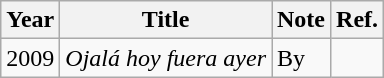<table class="wikitable sortable plainrowheaders">
<tr>
<th scope="col">Year</th>
<th scope="col">Title</th>
<th scope="col">Note</th>
<th scope="col" class="unsortable">Ref.</th>
</tr>
<tr>
<td>2009</td>
<td><em>Ojalá hoy fuera ayer</em></td>
<td>By </td>
<td></td>
</tr>
</table>
